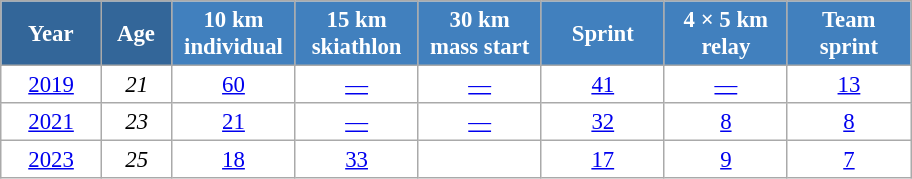<table class="wikitable" style="font-size:95%; text-align:center; border:grey solid 1px; border-collapse:collapse; background:#ffffff;">
<tr>
<th style="background-color:#369; color:white; width:60px;"> Year </th>
<th style="background-color:#369; color:white; width:40px;"> Age </th>
<th style="background-color:#4180be; color:white; width:75px;"> 10 km <br> individual </th>
<th style="background-color:#4180be; color:white; width:75px;"> 15 km <br> skiathlon </th>
<th style="background-color:#4180be; color:white; width:75px;"> 30 km <br> mass start </th>
<th style="background-color:#4180be; color:white; width:75px;"> Sprint </th>
<th style="background-color:#4180be; color:white; width:75px;"> 4 × 5 km <br> relay </th>
<th style="background-color:#4180be; color:white; width:75px;"> Team <br> sprint </th>
</tr>
<tr>
<td><a href='#'>2019</a></td>
<td><em>21</em></td>
<td><a href='#'>60</a></td>
<td><a href='#'>—</a></td>
<td><a href='#'>—</a></td>
<td><a href='#'>41</a></td>
<td><a href='#'>—</a></td>
<td><a href='#'>13</a></td>
</tr>
<tr>
<td><a href='#'>2021</a></td>
<td><em>23</em></td>
<td><a href='#'>21</a></td>
<td><a href='#'>—</a></td>
<td><a href='#'>—</a></td>
<td><a href='#'>32</a></td>
<td><a href='#'>8</a></td>
<td><a href='#'>8</a></td>
</tr>
<tr>
<td><a href='#'>2023</a></td>
<td><em>25</em></td>
<td><a href='#'>18</a></td>
<td><a href='#'>33</a></td>
<td><a href='#'></a></td>
<td><a href='#'>17</a></td>
<td><a href='#'>9</a></td>
<td><a href='#'>7</a></td>
</tr>
</table>
